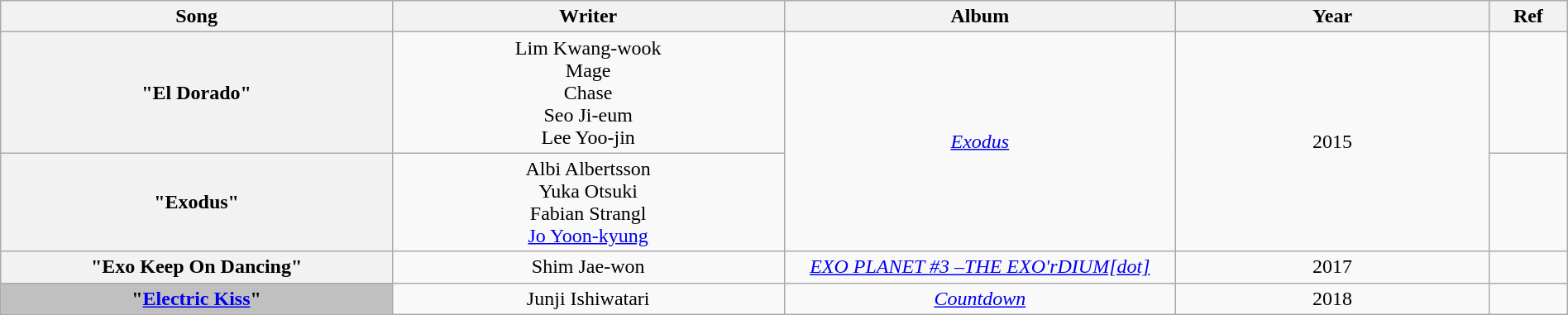<table class="wikitable" style="text-align:center; width:100%">
<tr>
<th style="width:25%">Song</th>
<th style="width:25%">Writer</th>
<th style="width:25%">Album</th>
<th style="width:20%">Year</th>
<th style="width:5%">Ref</th>
</tr>
<tr>
<th scope="row">"El Dorado"</th>
<td>Lim Kwang-wook<br> Mage<br> Chase<br> Seo Ji-eum<br> Lee Yoo-jin</td>
<td rowspan="2"><em><a href='#'>Exodus</a></em></td>
<td rowspan="2">2015</td>
<td></td>
</tr>
<tr>
<th scope="row">"Exodus"</th>
<td>Albi Albertsson<br> Yuka Otsuki<br> Fabian Strangl<br> <a href='#'>Jo Yoon-kyung</a></td>
<td></td>
</tr>
<tr>
<th scope="row">"Exo Keep On Dancing"</th>
<td>Shim Jae-won</td>
<td><a href='#'><em>EXO PLANET #3 –THE EXO'rDIUM[dot]</em></a></td>
<td>2017</td>
<td></td>
</tr>
<tr>
<th scope="row" style="background-color:#C0C0C0">"<a href='#'>Electric Kiss</a>" </th>
<td>Junji Ishiwatari</td>
<td><a href='#'><em>Countdown</em></a></td>
<td>2018</td>
<td></td>
</tr>
</table>
